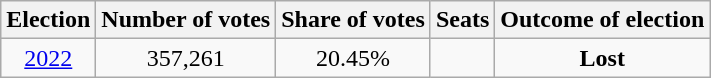<table class=wikitable style="text-align:center;">
<tr>
<th>Election</th>
<th>Number of votes</th>
<th>Share of votes</th>
<th>Seats</th>
<th>Outcome of election</th>
</tr>
<tr>
<td><a href='#'>2022</a></td>
<td>357,261</td>
<td>20.45%</td>
<td></td>
<td><strong>Lost</strong></td>
</tr>
</table>
